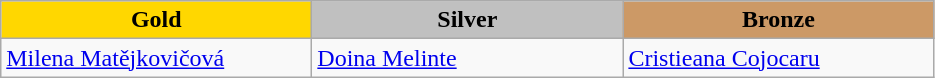<table class="wikitable" style="text-align:left">
<tr align="center">
<td width=200 bgcolor=gold><strong>Gold</strong></td>
<td width=200 bgcolor=silver><strong>Silver</strong></td>
<td width=200 bgcolor=CC9966><strong>Bronze</strong></td>
</tr>
<tr>
<td><a href='#'>Milena Matějkovičová</a><br><em></em></td>
<td><a href='#'>Doina Melinte</a><br><em></em></td>
<td><a href='#'>Cristieana Cojocaru</a><br><em></em></td>
</tr>
</table>
